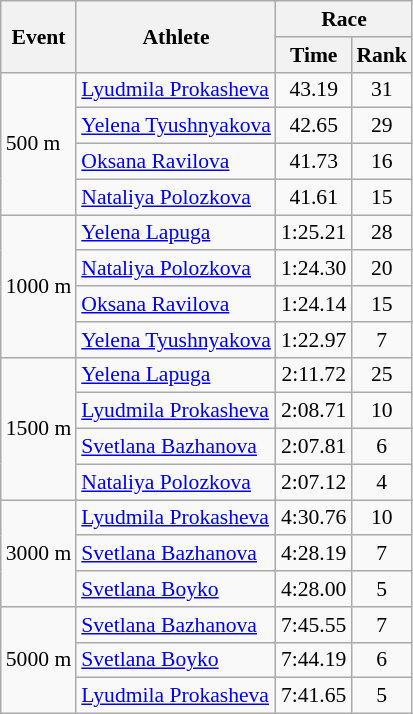<table class="wikitable" border="1" style="font-size:90%">
<tr>
<th rowspan=2>Event</th>
<th rowspan=2>Athlete</th>
<th colspan=2>Race</th>
</tr>
<tr>
<th>Time</th>
<th>Rank</th>
</tr>
<tr>
<td rowspan=4>500 m</td>
<td> <a href='#'>Lyudmila Prokasheva</a></td>
<td align=center>43.19</td>
<td align=center>31</td>
</tr>
<tr>
<td> <a href='#'>Yelena Tyushnyakova</a></td>
<td align=center>42.65</td>
<td align=center>29</td>
</tr>
<tr>
<td> <a href='#'>Oksana Ravilova</a></td>
<td align=center>41.73</td>
<td align=center>16</td>
</tr>
<tr>
<td> <a href='#'>Nataliya Polozkova</a></td>
<td align=center>41.61</td>
<td align=center>15</td>
</tr>
<tr>
<td rowspan=4>1000 m</td>
<td> <a href='#'>Yelena Lapuga</a></td>
<td align=center>1:25.21</td>
<td align=center>28</td>
</tr>
<tr>
<td> <a href='#'>Nataliya Polozkova</a></td>
<td align=center>1:24.30</td>
<td align=center>20</td>
</tr>
<tr>
<td> <a href='#'>Oksana Ravilova</a></td>
<td align=center>1:24.14</td>
<td align=center>15</td>
</tr>
<tr>
<td> <a href='#'>Yelena Tyushnyakova</a></td>
<td align=center>1:22.97</td>
<td align=center>7</td>
</tr>
<tr>
<td rowspan=4>1500 m</td>
<td> <a href='#'>Yelena Lapuga</a></td>
<td align=center>2:11.72</td>
<td align=center>25</td>
</tr>
<tr>
<td> <a href='#'>Lyudmila Prokasheva</a></td>
<td align=center>2:08.71</td>
<td align=center>10</td>
</tr>
<tr>
<td> <a href='#'>Svetlana Bazhanova</a></td>
<td align=center>2:07.81</td>
<td align=center>6</td>
</tr>
<tr>
<td> <a href='#'>Nataliya Polozkova</a></td>
<td align=center>2:07.12</td>
<td align=center>4</td>
</tr>
<tr>
<td rowspan=3>3000 m</td>
<td> <a href='#'>Lyudmila Prokasheva</a></td>
<td align=center>4:30.76</td>
<td align=center>10</td>
</tr>
<tr>
<td> <a href='#'>Svetlana Bazhanova</a></td>
<td align=center>4:28.19</td>
<td align=center>7</td>
</tr>
<tr>
<td> <a href='#'>Svetlana Boyko</a></td>
<td align=center>4:28.00</td>
<td align=center>5</td>
</tr>
<tr>
<td rowspan=3>5000 m</td>
<td> <a href='#'>Svetlana Bazhanova</a></td>
<td align=center>7:45.55</td>
<td align=center>7</td>
</tr>
<tr>
<td> <a href='#'>Svetlana Boyko</a></td>
<td align=center>7:44.19</td>
<td align=center>6</td>
</tr>
<tr>
<td> <a href='#'>Lyudmila Prokasheva</a></td>
<td align=center>7:41.65</td>
<td align=center>5</td>
</tr>
</table>
